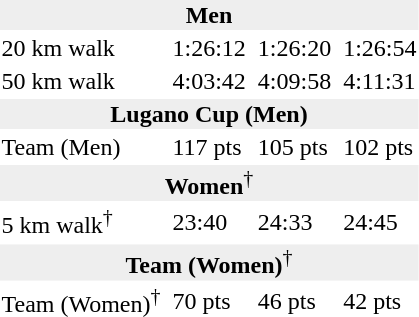<table>
<tr>
<td colspan=7 bgcolor=#eeeeee style=text-align:center;><strong>Men</strong></td>
</tr>
<tr>
<td>20 km walk</td>
<td></td>
<td>1:26:12</td>
<td></td>
<td>1:26:20</td>
<td></td>
<td>1:26:54</td>
</tr>
<tr>
<td>50 km walk</td>
<td></td>
<td>4:03:42</td>
<td></td>
<td>4:09:58</td>
<td></td>
<td>4:11:31</td>
</tr>
<tr>
<td colspan=7 bgcolor=#eeeeee style=text-align:center;><strong>Lugano Cup (Men)</strong></td>
</tr>
<tr>
<td>Team (Men)</td>
<td></td>
<td>117 pts</td>
<td></td>
<td>105 pts</td>
<td></td>
<td>102 pts</td>
</tr>
<tr>
<td colspan=7 bgcolor=#eeeeee style=text-align:center;><strong>Women</strong><sup>†</sup></td>
</tr>
<tr>
<td>5 km walk<sup>†</sup></td>
<td></td>
<td>23:40</td>
<td></td>
<td>24:33</td>
<td></td>
<td>24:45</td>
</tr>
<tr>
<td colspan=7 bgcolor=#eeeeee style=text-align:center;><strong>Team (Women)</strong><sup>†</sup></td>
</tr>
<tr>
<td>Team (Women)<sup>†</sup></td>
<td></td>
<td>70 pts</td>
<td></td>
<td>46 pts</td>
<td></td>
<td>42 pts</td>
</tr>
</table>
